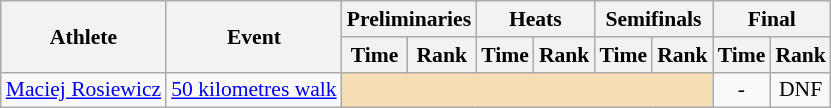<table class=wikitable style="font-size:90%;">
<tr>
<th rowspan="2">Athlete</th>
<th rowspan="2">Event</th>
<th colspan="2">Preliminaries</th>
<th colspan="2">Heats</th>
<th colspan="2">Semifinals</th>
<th colspan="2">Final</th>
</tr>
<tr>
<th>Time</th>
<th>Rank</th>
<th>Time</th>
<th>Rank</th>
<th>Time</th>
<th>Rank</th>
<th>Time</th>
<th>Rank</th>
</tr>
<tr style="border-top: single;">
<td><a href='#'>Maciej Rosiewicz</a></td>
<td><a href='#'>50 kilometres walk</a></td>
<td colspan= 6 bgcolor="wheat"></td>
<td align=center>-</td>
<td align=center>DNF</td>
</tr>
</table>
